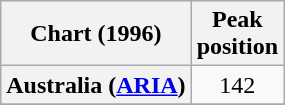<table class="wikitable sortable plainrowheaders" style="text-align:center">
<tr>
<th>Chart (1996)</th>
<th>Peak<br>position</th>
</tr>
<tr>
<th scope="row">Australia (<a href='#'>ARIA</a>)</th>
<td>142</td>
</tr>
<tr>
</tr>
<tr>
</tr>
<tr>
</tr>
<tr>
</tr>
<tr>
</tr>
</table>
